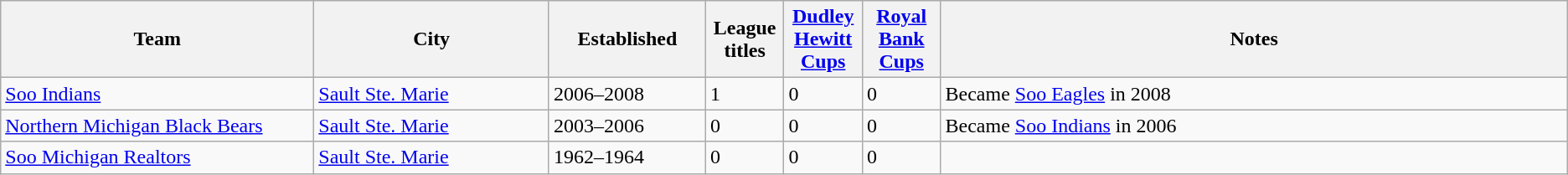<table class="wikitable">
<tr>
<th bgcolor="#DDDDFF" width="20%">Team</th>
<th bgcolor="#DDDDFF" width="15%">City</th>
<th bgcolor="#DDDDFF" width="10%">Established</th>
<th bgcolor="#DDDDFF" width="5%">League titles</th>
<th bgcolor="#DDDDFF" width="5%"><a href='#'>Dudley Hewitt Cups</a></th>
<th bgcolor="#DDDDFF" width="5%"><a href='#'>Royal Bank Cups</a></th>
<th bgcolor="#DDDDFF" width="40%">Notes</th>
</tr>
<tr>
<td><a href='#'>Soo Indians</a></td>
<td><a href='#'>Sault Ste. Marie</a></td>
<td>2006–2008</td>
<td>1</td>
<td>0</td>
<td>0</td>
<td>Became <a href='#'>Soo Eagles</a> in 2008</td>
</tr>
<tr>
<td><a href='#'>Northern Michigan Black Bears</a></td>
<td><a href='#'>Sault Ste. Marie</a></td>
<td>2003–2006</td>
<td>0</td>
<td>0</td>
<td>0</td>
<td>Became <a href='#'>Soo Indians</a> in 2006</td>
</tr>
<tr>
<td><a href='#'>Soo Michigan Realtors</a></td>
<td><a href='#'>Sault Ste. Marie</a></td>
<td>1962–1964</td>
<td>0</td>
<td>0</td>
<td>0</td>
</tr>
</table>
